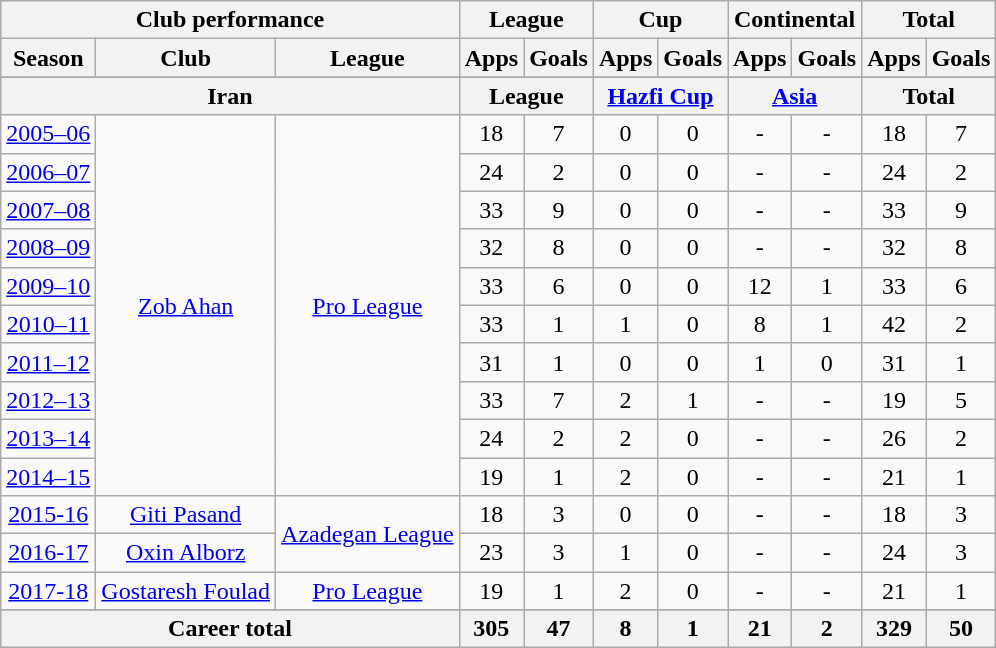<table class="wikitable" style="text-align:center">
<tr>
<th colspan=3>Club performance</th>
<th colspan=2>League</th>
<th colspan=2>Cup</th>
<th colspan=2>Continental</th>
<th colspan=2>Total</th>
</tr>
<tr>
<th>Season</th>
<th>Club</th>
<th>League</th>
<th>Apps</th>
<th>Goals</th>
<th>Apps</th>
<th>Goals</th>
<th>Apps</th>
<th>Goals</th>
<th>Apps</th>
<th>Goals</th>
</tr>
<tr>
</tr>
<tr>
<th colspan=3>Iran</th>
<th colspan=2>League</th>
<th colspan=2><a href='#'>Hazfi Cup</a></th>
<th colspan=2><a href='#'>Asia</a></th>
<th colspan=2>Total</th>
</tr>
<tr>
<td><a href='#'>2005–06</a></td>
<td rowspan="10"><a href='#'>Zob Ahan</a></td>
<td rowspan="10"><a href='#'>Pro League</a></td>
<td>18</td>
<td>7</td>
<td>0</td>
<td>0</td>
<td>-</td>
<td>-</td>
<td>18</td>
<td>7</td>
</tr>
<tr>
<td><a href='#'>2006–07</a></td>
<td>24</td>
<td>2</td>
<td>0</td>
<td>0</td>
<td>-</td>
<td>-</td>
<td>24</td>
<td>2</td>
</tr>
<tr>
<td><a href='#'>2007–08</a></td>
<td>33</td>
<td>9</td>
<td>0</td>
<td>0</td>
<td>-</td>
<td>-</td>
<td>33</td>
<td>9</td>
</tr>
<tr>
<td><a href='#'>2008–09</a></td>
<td>32</td>
<td>8</td>
<td>0</td>
<td>0</td>
<td>-</td>
<td>-</td>
<td>32</td>
<td>8</td>
</tr>
<tr>
<td><a href='#'>2009–10</a></td>
<td>33</td>
<td>6</td>
<td>0</td>
<td>0</td>
<td>12</td>
<td>1</td>
<td>33</td>
<td>6</td>
</tr>
<tr>
<td><a href='#'>2010–11</a></td>
<td>33</td>
<td>1</td>
<td>1</td>
<td>0</td>
<td>8</td>
<td>1</td>
<td>42</td>
<td>2</td>
</tr>
<tr>
<td><a href='#'>2011–12</a></td>
<td>31</td>
<td>1</td>
<td>0</td>
<td>0</td>
<td>1</td>
<td>0</td>
<td>31</td>
<td>1</td>
</tr>
<tr>
<td><a href='#'>2012–13</a></td>
<td>33</td>
<td>7</td>
<td>2</td>
<td>1</td>
<td>-</td>
<td>-</td>
<td>19</td>
<td>5</td>
</tr>
<tr>
<td><a href='#'>2013–14</a></td>
<td>24</td>
<td>2</td>
<td>2</td>
<td>0</td>
<td>-</td>
<td>-</td>
<td>26</td>
<td>2</td>
</tr>
<tr>
<td><a href='#'>2014–15</a></td>
<td>19</td>
<td>1</td>
<td>2</td>
<td>0</td>
<td>-</td>
<td>-</td>
<td>21</td>
<td>1</td>
</tr>
<tr>
<td><a href='#'>2015-16</a></td>
<td><a href='#'>Giti Pasand</a></td>
<td rowspan="2"><a href='#'>Azadegan League</a></td>
<td>18</td>
<td>3</td>
<td>0</td>
<td>0</td>
<td>-</td>
<td>-</td>
<td>18</td>
<td>3</td>
</tr>
<tr>
<td><a href='#'>2016-17</a></td>
<td><a href='#'>Oxin Alborz</a></td>
<td>23</td>
<td>3</td>
<td>1</td>
<td>0</td>
<td>-</td>
<td>-</td>
<td>24</td>
<td>3</td>
</tr>
<tr>
<td><a href='#'>2017-18</a></td>
<td><a href='#'>Gostaresh Foulad</a></td>
<td><a href='#'>Pro League</a></td>
<td>19</td>
<td>1</td>
<td>2</td>
<td>0</td>
<td>-</td>
<td>-</td>
<td>21</td>
<td>1</td>
</tr>
<tr>
</tr>
<tr>
<th colspan=3>Career total</th>
<th>305</th>
<th>47</th>
<th>8</th>
<th>1</th>
<th>21</th>
<th>2</th>
<th>329</th>
<th>50</th>
</tr>
</table>
